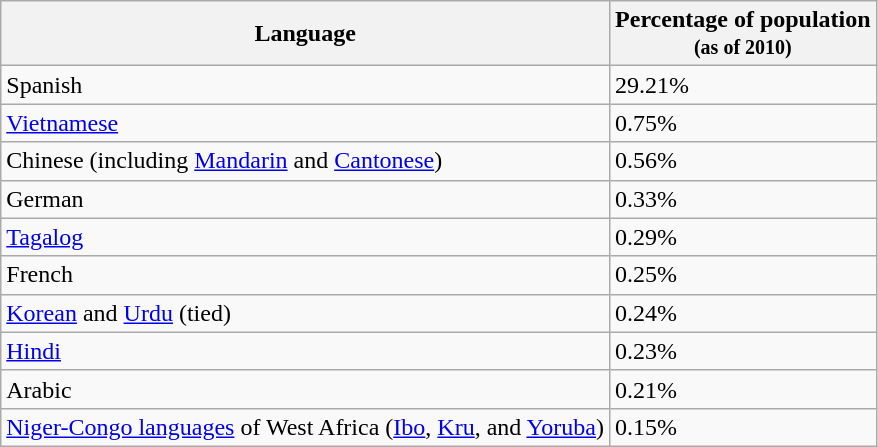<table class="wikitable sortable" style="margin-left:1em; float:center">
<tr>
<th>Language</th>
<th>Percentage of population<br><small>(as of 2010)</small></th>
</tr>
<tr>
<td>Spanish</td>
<td>29.21%</td>
</tr>
<tr>
<td><a href='#'>Vietnamese</a></td>
<td>0.75%</td>
</tr>
<tr>
<td>Chinese (including <a href='#'>Mandarin</a> and <a href='#'>Cantonese</a>)</td>
<td>0.56%</td>
</tr>
<tr>
<td>German</td>
<td>0.33%</td>
</tr>
<tr>
<td><a href='#'>Tagalog</a></td>
<td>0.29%</td>
</tr>
<tr>
<td>French</td>
<td>0.25%</td>
</tr>
<tr>
<td><a href='#'>Korean</a> and <a href='#'>Urdu</a> (tied)</td>
<td>0.24%</td>
</tr>
<tr>
<td><a href='#'>Hindi</a></td>
<td>0.23%</td>
</tr>
<tr>
<td>Arabic</td>
<td>0.21%</td>
</tr>
<tr>
<td><a href='#'>Niger-Congo languages</a> of West Africa (<a href='#'>Ibo</a>, <a href='#'>Kru</a>, and <a href='#'>Yoruba</a>)</td>
<td>0.15%</td>
</tr>
</table>
